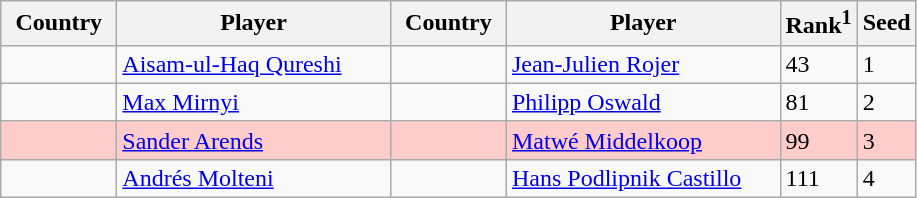<table class="sortable wikitable">
<tr>
<th width="70">Country</th>
<th width="175">Player</th>
<th width="70">Country</th>
<th width="175">Player</th>
<th>Rank<sup>1</sup></th>
<th>Seed</th>
</tr>
<tr>
<td></td>
<td><a href='#'>Aisam-ul-Haq Qureshi</a></td>
<td></td>
<td><a href='#'>Jean-Julien Rojer</a></td>
<td>43</td>
<td>1</td>
</tr>
<tr>
<td></td>
<td><a href='#'>Max Mirnyi</a></td>
<td></td>
<td><a href='#'>Philipp Oswald</a></td>
<td>81</td>
<td>2</td>
</tr>
<tr style="background:#fcc;">
<td></td>
<td><a href='#'>Sander Arends</a></td>
<td></td>
<td><a href='#'>Matwé Middelkoop</a></td>
<td>99</td>
<td>3</td>
</tr>
<tr>
<td></td>
<td><a href='#'>Andrés Molteni</a></td>
<td></td>
<td><a href='#'>Hans Podlipnik Castillo</a></td>
<td>111</td>
<td>4</td>
</tr>
</table>
